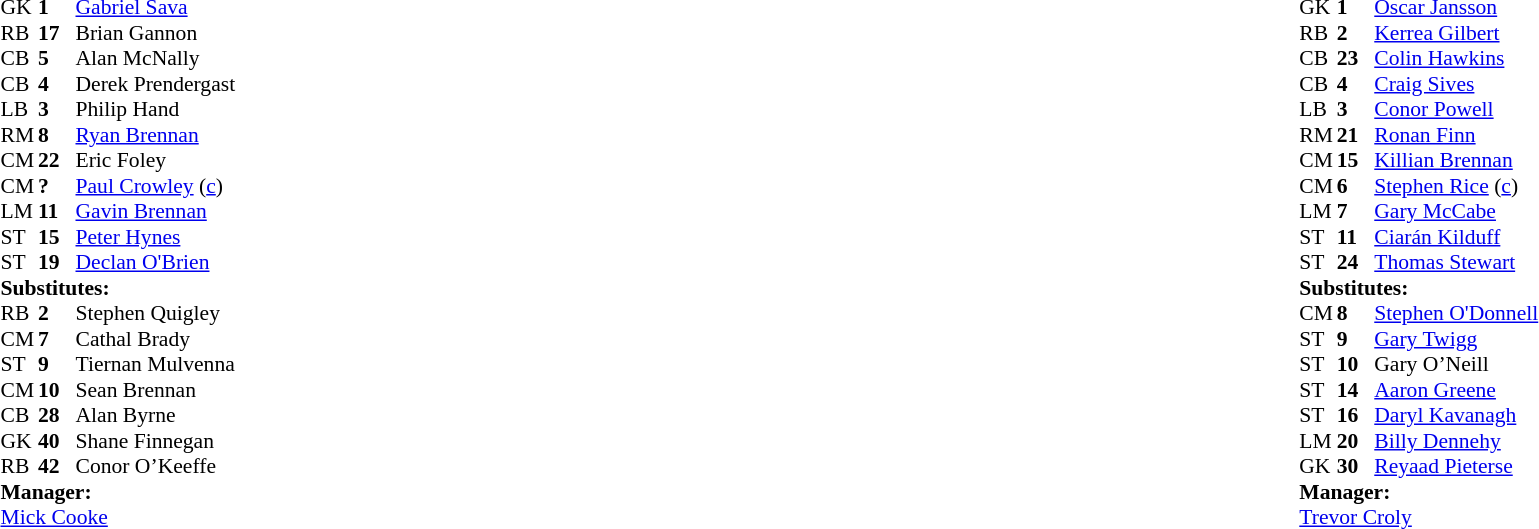<table style="width:100%">
<tr>
<td style="vertical-align:top; width:50%"><br><table cellspacing="0" cellpadding="0" style="font-size:90%">
<tr>
<th width=25></th>
<th width=25></th>
</tr>
<tr>
<td>GK</td>
<td><strong>1</strong></td>
<td> <a href='#'>Gabriel Sava</a></td>
</tr>
<tr>
<td>RB</td>
<td><strong>17</strong></td>
<td> Brian Gannon</td>
</tr>
<tr>
<td>CB</td>
<td><strong>5</strong></td>
<td> Alan McNally</td>
<td></td>
</tr>
<tr>
<td>CB</td>
<td><strong>4</strong></td>
<td> Derek Prendergast</td>
<td></td>
</tr>
<tr>
<td>LB</td>
<td><strong>3</strong></td>
<td> Philip Hand</td>
</tr>
<tr>
<td>RM</td>
<td><strong>8</strong></td>
<td> <a href='#'>Ryan Brennan</a></td>
</tr>
<tr>
<td>CM</td>
<td><strong>22</strong></td>
<td> Eric Foley</td>
<td></td>
</tr>
<tr>
<td>CM</td>
<td><strong>?</strong></td>
<td> <a href='#'>Paul Crowley</a> (<a href='#'>c</a>)</td>
</tr>
<tr>
<td>LM</td>
<td><strong>11</strong></td>
<td> <a href='#'>Gavin Brennan</a></td>
</tr>
<tr>
<td>ST</td>
<td><strong>15</strong></td>
<td> <a href='#'>Peter Hynes</a></td>
<td></td>
<td></td>
</tr>
<tr>
<td>ST</td>
<td><strong>19</strong></td>
<td> <a href='#'>Declan O'Brien</a></td>
<td></td>
<td></td>
</tr>
<tr>
<td colspan=3><strong>Substitutes:</strong></td>
</tr>
<tr>
<td>RB</td>
<td><strong>2</strong></td>
<td> Stephen Quigley</td>
</tr>
<tr>
<td>CM</td>
<td><strong>7</strong></td>
<td> Cathal Brady</td>
</tr>
<tr>
<td>ST</td>
<td><strong>9</strong></td>
<td> Tiernan Mulvenna</td>
<td></td>
</tr>
<tr>
<td>CM</td>
<td><strong>10</strong></td>
<td> Sean Brennan</td>
<td></td>
</tr>
<tr>
<td>CB</td>
<td><strong>28</strong></td>
<td> Alan Byrne</td>
</tr>
<tr>
<td>GK</td>
<td><strong>40</strong></td>
<td> Shane Finnegan</td>
</tr>
<tr>
<td>RB</td>
<td><strong>42</strong></td>
<td> Conor O’Keeffe</td>
</tr>
<tr>
<td colspan=3><strong>Manager:</strong></td>
</tr>
<tr>
<td colspan=4> <a href='#'>Mick Cooke</a></td>
</tr>
</table>
</td>
<td style="vertical-align:top"></td>
<td style="vertical-align:top; width:50%"><br><table cellspacing="0" cellpadding="0" style="font-size:90%; margin:auto">
<tr>
<th width=25></th>
<th width=25></th>
</tr>
<tr>
<td>GK</td>
<td><strong>1</strong></td>
<td> <a href='#'>Oscar Jansson</a></td>
</tr>
<tr>
<td>RB</td>
<td><strong>2</strong></td>
<td> <a href='#'>Kerrea Gilbert</a></td>
<td></td>
</tr>
<tr>
<td>CB</td>
<td><strong>23</strong></td>
<td> <a href='#'>Colin Hawkins</a></td>
</tr>
<tr>
<td>CB</td>
<td><strong>4</strong></td>
<td> <a href='#'>Craig Sives</a></td>
</tr>
<tr>
<td>LB</td>
<td><strong>3</strong></td>
<td> <a href='#'>Conor Powell</a></td>
<td></td>
</tr>
<tr>
<td>RM</td>
<td><strong>21</strong></td>
<td> <a href='#'>Ronan Finn</a></td>
</tr>
<tr>
<td>CM</td>
<td><strong>15</strong></td>
<td> <a href='#'>Killian Brennan</a></td>
<td></td>
</tr>
<tr>
<td>CM</td>
<td><strong>6</strong></td>
<td> <a href='#'>Stephen Rice</a> (<a href='#'>c</a>)</td>
<td></td>
</tr>
<tr>
<td>LM</td>
<td><strong>7</strong></td>
<td> <a href='#'>Gary McCabe</a></td>
<td></td>
</tr>
<tr>
<td>ST</td>
<td><strong>11</strong></td>
<td> <a href='#'>Ciarán Kilduff</a></td>
<td></td>
<td></td>
</tr>
<tr>
<td>ST</td>
<td><strong>24</strong></td>
<td> <a href='#'>Thomas Stewart</a></td>
<td></td>
</tr>
<tr>
<td colspan=3><strong>Substitutes:</strong></td>
</tr>
<tr>
<td>CM</td>
<td><strong>8</strong></td>
<td> <a href='#'>Stephen O'Donnell</a></td>
</tr>
<tr>
<td>ST</td>
<td><strong>9</strong></td>
<td> <a href='#'>Gary Twigg</a></td>
<td></td>
</tr>
<tr>
<td>ST</td>
<td><strong>10</strong></td>
<td> Gary O’Neill</td>
</tr>
<tr>
<td>ST</td>
<td><strong>14</strong></td>
<td> <a href='#'>Aaron Greene</a></td>
</tr>
<tr>
<td>ST</td>
<td><strong>16</strong></td>
<td> <a href='#'>Daryl Kavanagh</a></td>
<td></td>
</tr>
<tr>
<td>LM</td>
<td><strong>20</strong></td>
<td> <a href='#'>Billy Dennehy</a></td>
<td></td>
</tr>
<tr>
<td>GK</td>
<td><strong>30</strong></td>
<td> <a href='#'>Reyaad Pieterse</a></td>
</tr>
<tr>
<td colspan=3><strong>Manager:</strong></td>
</tr>
<tr>
<td colspan=4> <a href='#'>Trevor Croly</a></td>
</tr>
</table>
</td>
</tr>
</table>
